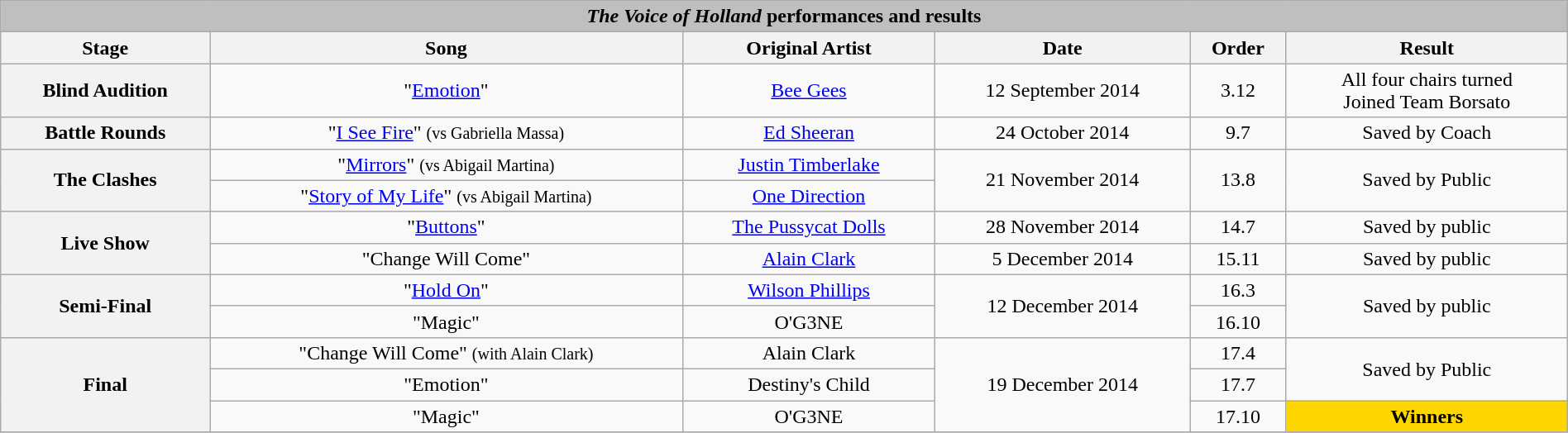<table class="wikitable collapsible collapsed" style="width:100%; margin:1em auto 1em auto; text-align:center;">
<tr>
<th colspan="7" style="background:#BFBFBF;"><em>The Voice of Holland</em> performances and results</th>
</tr>
<tr>
<th scope="col">Stage</th>
<th scope="col">Song</th>
<th scope="col">Original Artist</th>
<th scope="col">Date</th>
<th scope="col">Order</th>
<th scope="col">Result</th>
</tr>
<tr>
<th scope="row">Blind Audition</th>
<td>"<a href='#'>Emotion</a>"</td>
<td><a href='#'>Bee Gees</a></td>
<td>12 September 2014</td>
<td>3.12</td>
<td>All four chairs turned<br>Joined Team Borsato</td>
</tr>
<tr>
<th scope="row">Battle Rounds</th>
<td>"<a href='#'>I See Fire</a>" <small>(vs Gabriella Massa)</small></td>
<td><a href='#'>Ed Sheeran</a></td>
<td>24 October 2014</td>
<td>9.7</td>
<td>Saved by Coach</td>
</tr>
<tr>
<th scope="row" rowspan="2">The Clashes</th>
<td>"<a href='#'>Mirrors</a>" <small>(vs Abigail Martina)</small></td>
<td><a href='#'>Justin Timberlake</a></td>
<td rowspan="2">21 November 2014</td>
<td rowspan="2">13.8</td>
<td rowspan="2">Saved by Public</td>
</tr>
<tr>
<td>"<a href='#'>Story of My Life</a>" <small>(vs Abigail Martina)</small></td>
<td><a href='#'>One Direction</a></td>
</tr>
<tr>
<th scope="row" rowspan="2">Live Show</th>
<td>"<a href='#'>Buttons</a>"</td>
<td><a href='#'>The Pussycat Dolls</a></td>
<td>28 November 2014</td>
<td>14.7</td>
<td>Saved by public</td>
</tr>
<tr>
<td>"Change Will Come"</td>
<td><a href='#'>Alain Clark</a></td>
<td>5 December 2014</td>
<td>15.11</td>
<td>Saved by public</td>
</tr>
<tr>
<th scope="row" rowspan="2">Semi-Final</th>
<td>"<a href='#'>Hold On</a>"</td>
<td><a href='#'>Wilson Phillips</a></td>
<td rowspan="2">12 December 2014</td>
<td>16.3</td>
<td rowspan="2">Saved by public</td>
</tr>
<tr>
<td>"Magic"</td>
<td>O'G3NE</td>
<td>16.10</td>
</tr>
<tr>
<th scope="row" rowspan="3">Final</th>
<td>"Change Will Come" <small>(with Alain Clark)</small></td>
<td>Alain Clark</td>
<td rowspan="3">19 December 2014</td>
<td>17.4</td>
<td rowspan="2">Saved by Public</td>
</tr>
<tr>
<td>"Emotion"</td>
<td>Destiny's Child</td>
<td>17.7</td>
</tr>
<tr>
<td>"Magic"</td>
<td>O'G3NE</td>
<td>17.10</td>
<td style="background:gold;"><strong>Winners</strong></td>
</tr>
<tr>
</tr>
</table>
